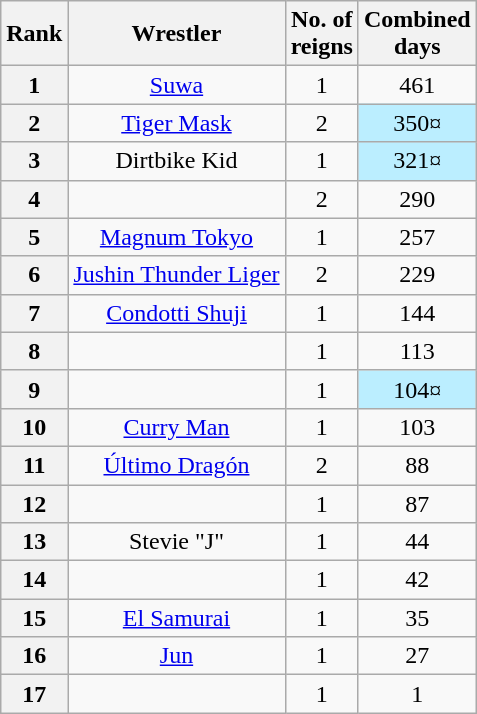<table class="wikitable sortable" style="text-align: center">
<tr>
<th>Rank</th>
<th>Wrestler</th>
<th data-sort-type="number">No. of<br>reigns</th>
<th data-sort-type="number">Combined<br>days</th>
</tr>
<tr>
<th>1</th>
<td><a href='#'>Suwa</a></td>
<td>1</td>
<td>461</td>
</tr>
<tr>
<th>2</th>
<td><a href='#'>Tiger Mask</a></td>
<td>2</td>
<td style="background-color:#bbeeff">350¤</td>
</tr>
<tr>
<th>3</th>
<td>Dirtbike Kid</td>
<td>1</td>
<td style="background-color:#bbeeff">321¤</td>
</tr>
<tr>
<th>4</th>
<td></td>
<td>2</td>
<td>290</td>
</tr>
<tr>
<th>5</th>
<td><a href='#'>Magnum Tokyo</a></td>
<td>1</td>
<td>257</td>
</tr>
<tr>
<th>6</th>
<td><a href='#'>Jushin Thunder Liger</a></td>
<td>2</td>
<td>229</td>
</tr>
<tr>
<th>7</th>
<td><a href='#'>Condotti Shuji</a></td>
<td>1</td>
<td>144</td>
</tr>
<tr>
<th>8</th>
<td></td>
<td>1</td>
<td>113</td>
</tr>
<tr>
<th>9</th>
<td></td>
<td>1</td>
<td style="background-color:#bbeeff">104¤</td>
</tr>
<tr>
<th>10</th>
<td><a href='#'>Curry Man</a></td>
<td>1</td>
<td>103</td>
</tr>
<tr>
<th>11</th>
<td><a href='#'>Último Dragón</a></td>
<td>2</td>
<td>88</td>
</tr>
<tr>
<th>12</th>
<td></td>
<td>1</td>
<td>87</td>
</tr>
<tr>
<th>13</th>
<td>Stevie "J"</td>
<td>1</td>
<td>44</td>
</tr>
<tr>
<th>14</th>
<td></td>
<td>1</td>
<td>42</td>
</tr>
<tr>
<th>15</th>
<td><a href='#'>El Samurai</a></td>
<td>1</td>
<td>35</td>
</tr>
<tr>
<th>16</th>
<td><a href='#'>Jun</a></td>
<td>1</td>
<td>27</td>
</tr>
<tr>
<th>17</th>
<td></td>
<td>1</td>
<td>1</td>
</tr>
</table>
